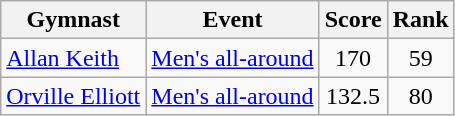<table class="wikitable sortable">
<tr>
<th>Gymnast</th>
<th>Event</th>
<th>Score</th>
<th>Rank</th>
</tr>
<tr align=center>
<td align=left><a href='#'>Allan Keith</a></td>
<td align=left><a href='#'>Men's all-around</a></td>
<td>170</td>
<td>59</td>
</tr>
<tr align=center>
<td align=left><a href='#'>Orville Elliott</a></td>
<td align=left><a href='#'>Men's all-around</a></td>
<td>132.5</td>
<td>80</td>
</tr>
</table>
